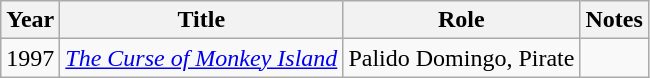<table class="wikitable sortable">
<tr>
<th>Year</th>
<th>Title</th>
<th>Role</th>
<th>Notes</th>
</tr>
<tr>
<td>1997</td>
<td><em><a href='#'>The Curse of Monkey Island</a></em></td>
<td>Palido Domingo, Pirate</td>
<td></td>
</tr>
</table>
